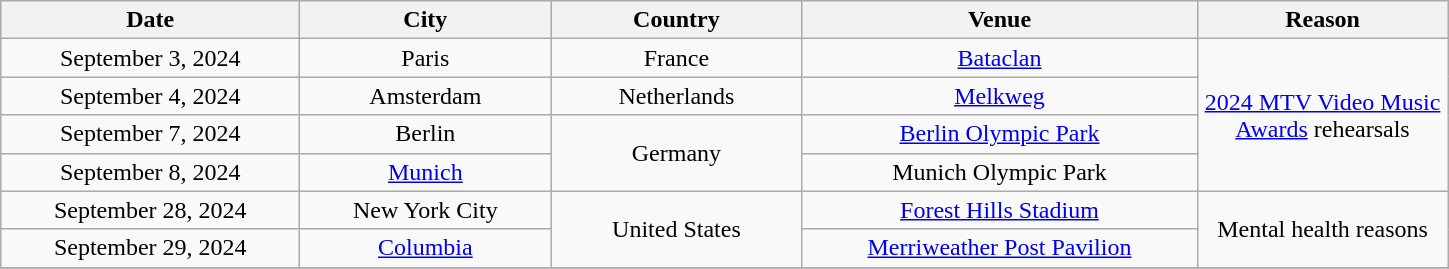<table class="wikitable plainrowheaders" style="text-align:center;">
<tr>
<th scope="col" style="width:12em;">Date</th>
<th scope="col" style="width:10em;">City</th>
<th scope="col" style="width:10em;">Country</th>
<th scope="col" style="width:16em;">Venue</th>
<th scope="col" style="width:10em;">Reason</th>
</tr>
<tr>
<td scope="row" style="text-align:center;">September 3, 2024</td>
<td>Paris</td>
<td>France</td>
<td><a href='#'>Bataclan</a></td>
<td rowspan="4"><a href='#'>2024 MTV Video Music Awards</a> rehearsals</td>
</tr>
<tr>
<td scope="row" style="text-align:center;">September 4, 2024</td>
<td>Amsterdam</td>
<td>Netherlands</td>
<td><a href='#'>Melkweg</a></td>
</tr>
<tr>
<td scope="row" style="text-align:center;">September 7, 2024</td>
<td>Berlin</td>
<td rowspan="2">Germany</td>
<td><a href='#'>Berlin Olympic Park</a></td>
</tr>
<tr>
<td scope="row" style="text-align:center;">September 8, 2024</td>
<td><a href='#'>Munich</a></td>
<td>Munich Olympic Park</td>
</tr>
<tr>
<td>September 28, 2024</td>
<td>New York City</td>
<td rowspan="2">United States</td>
<td><a href='#'>Forest Hills Stadium</a></td>
<td rowspan="2">Mental health reasons</td>
</tr>
<tr>
<td>September 29, 2024</td>
<td><a href='#'>Columbia</a></td>
<td><a href='#'>Merriweather Post Pavilion</a></td>
</tr>
<tr>
</tr>
</table>
